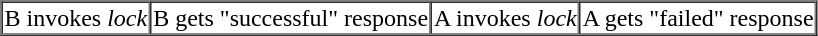<table border="1" cellspacing="0">
<tr>
<td>B invokes <em>lock</em></td>
<td>B gets "successful" response</td>
<td>A invokes <em>lock</em></td>
<td>A gets "failed" response</td>
</tr>
</table>
